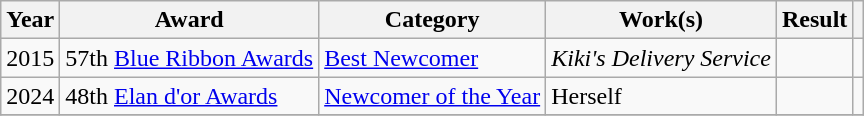<table class="wikitable">
<tr>
<th>Year</th>
<th>Award</th>
<th>Category</th>
<th>Work(s)</th>
<th>Result</th>
<th></th>
</tr>
<tr>
<td>2015</td>
<td>57th <a href='#'>Blue Ribbon Awards</a></td>
<td><a href='#'>Best Newcomer</a></td>
<td><em>Kiki's Delivery Service</em></td>
<td></td>
<td></td>
</tr>
<tr>
<td>2024</td>
<td>48th <a href='#'>Elan d'or Awards</a></td>
<td><a href='#'>Newcomer of the Year</a></td>
<td>Herself</td>
<td></td>
<td></td>
</tr>
<tr>
</tr>
</table>
